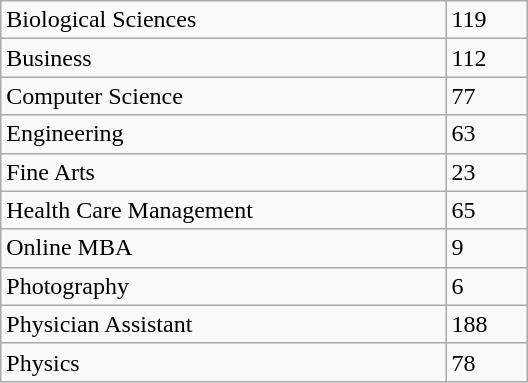<table class="wikitable floatright" style="width: 22em;">
<tr>
<td>Biological Sciences</td>
<td>119</td>
</tr>
<tr>
<td>Business</td>
<td>112</td>
</tr>
<tr>
<td>Computer Science</td>
<td>77</td>
</tr>
<tr>
<td>Engineering</td>
<td>63</td>
</tr>
<tr>
<td>Fine Arts</td>
<td>23</td>
</tr>
<tr>
<td>Health Care Management</td>
<td>65</td>
</tr>
<tr>
<td>Online MBA</td>
<td>9</td>
</tr>
<tr>
<td>Photography</td>
<td>6</td>
</tr>
<tr>
<td>Physician Assistant</td>
<td>188</td>
</tr>
<tr>
<td>Physics</td>
<td>78</td>
</tr>
</table>
